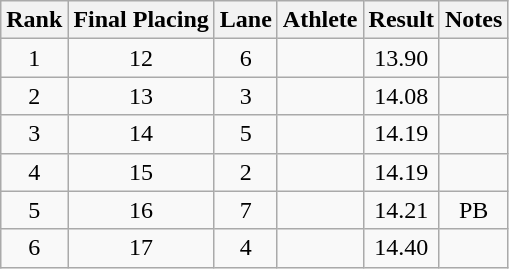<table class="wikitable sortable" style="text-align:center">
<tr>
<th>Rank</th>
<th>Final Placing</th>
<th>Lane</th>
<th>Athlete</th>
<th>Result</th>
<th>Notes</th>
</tr>
<tr>
<td>1</td>
<td>12</td>
<td>6</td>
<td align=left></td>
<td>13.90</td>
<td></td>
</tr>
<tr>
<td>2</td>
<td>13</td>
<td>3</td>
<td align=left></td>
<td>14.08</td>
<td></td>
</tr>
<tr>
<td>3</td>
<td>14</td>
<td>5</td>
<td align=left></td>
<td>14.19</td>
<td></td>
</tr>
<tr>
<td>4</td>
<td>15</td>
<td>2</td>
<td align=left></td>
<td>14.19</td>
<td></td>
</tr>
<tr>
<td>5</td>
<td>16</td>
<td>7</td>
<td align=left></td>
<td>14.21</td>
<td>PB</td>
</tr>
<tr>
<td>6</td>
<td>17</td>
<td>4</td>
<td align=left></td>
<td>14.40</td>
<td></td>
</tr>
</table>
